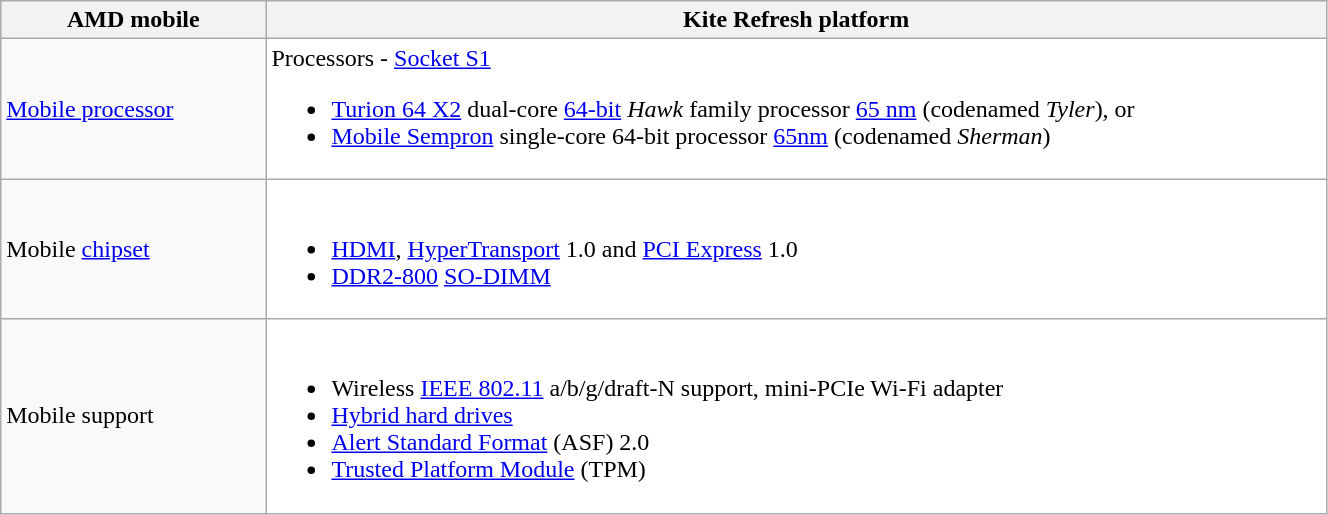<table class="wikitable" width="70%">
<tr>
<th width="20%">AMD mobile</th>
<th>Kite Refresh platform</th>
</tr>
<tr>
<td><a href='#'>Mobile processor</a></td>
<td style="background:white">Processors - <a href='#'>Socket S1</a><br><ul><li><a href='#'>Turion 64 X2</a> dual-core <a href='#'>64-bit</a> <em>Hawk</em> family processor <a href='#'>65 nm</a> (codenamed <em>Tyler</em>), or</li><li><a href='#'>Mobile Sempron</a> single-core 64-bit processor <a href='#'>65nm</a> (codenamed <em>Sherman</em>)</li></ul></td>
</tr>
<tr>
<td>Mobile <a href='#'>chipset</a></td>
<td style="background:white"><br><ul><li><a href='#'>HDMI</a>, <a href='#'>HyperTransport</a> 1.0 and <a href='#'>PCI Express</a> 1.0</li><li><a href='#'>DDR2-800</a> <a href='#'>SO-DIMM</a></li></ul></td>
</tr>
<tr>
<td>Mobile support</td>
<td style="background:white"><br><ul><li>Wireless <a href='#'>IEEE 802.11</a> a/b/g/draft-N support, mini-PCIe Wi-Fi adapter</li><li><a href='#'>Hybrid hard drives</a></li><li><a href='#'>Alert Standard Format</a> (ASF) 2.0</li><li><a href='#'>Trusted Platform Module</a> (TPM)</li></ul></td>
</tr>
</table>
